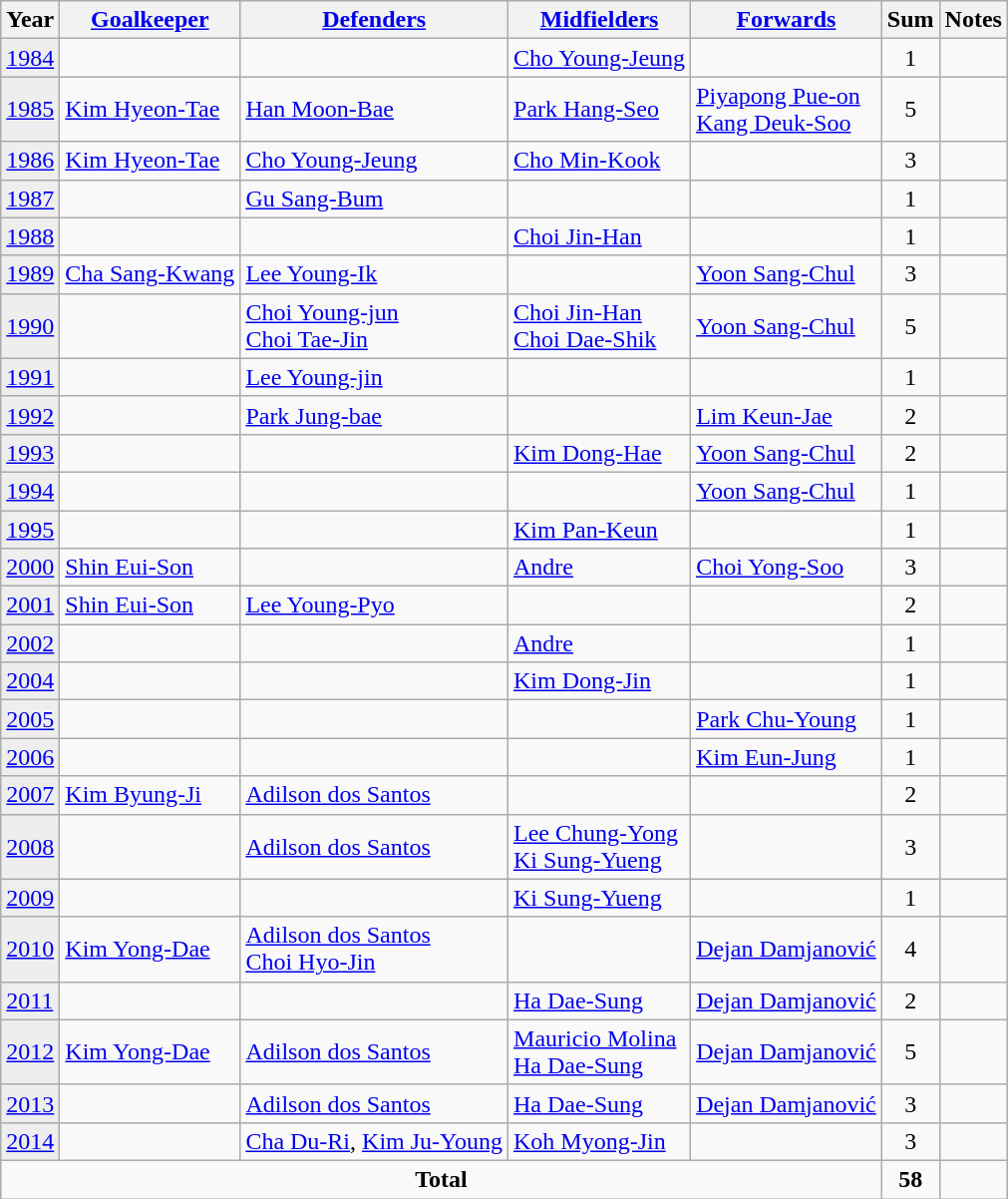<table class="wikitable" border="1">
<tr>
<th>Year</th>
<th><a href='#'>Goalkeeper</a></th>
<th><a href='#'>Defenders</a></th>
<th><a href='#'>Midfielders</a></th>
<th><a href='#'>Forwards</a></th>
<th>Sum</th>
<th>Notes</th>
</tr>
<tr>
<td style="background:#eeeeee"><a href='#'>1984</a></td>
<td></td>
<td></td>
<td> <a href='#'>Cho Young-Jeung</a></td>
<td></td>
<td style="text-align: center;">1</td>
<td></td>
</tr>
<tr>
<td style="background:#eeeeee"><a href='#'>1985</a></td>
<td> <a href='#'>Kim Hyeon-Tae</a></td>
<td> <a href='#'>Han Moon-Bae</a></td>
<td> <a href='#'>Park Hang-Seo</a></td>
<td> <a href='#'>Piyapong Pue-on</a><br>  <a href='#'>Kang Deuk-Soo</a></td>
<td style="text-align: center;">5</td>
<td></td>
</tr>
<tr>
<td style="background:#eeeeee"><a href='#'>1986</a></td>
<td> <a href='#'>Kim Hyeon-Tae</a></td>
<td> <a href='#'>Cho Young-Jeung</a></td>
<td> <a href='#'>Cho Min-Kook</a></td>
<td></td>
<td style="text-align: center;">3</td>
<td></td>
</tr>
<tr>
<td style="background:#eeeeee"><a href='#'>1987</a></td>
<td></td>
<td> <a href='#'>Gu Sang-Bum</a></td>
<td></td>
<td></td>
<td style="text-align: center;">1</td>
<td></td>
</tr>
<tr>
<td style="background:#eeeeee"><a href='#'>1988</a></td>
<td></td>
<td></td>
<td> <a href='#'>Choi Jin-Han</a></td>
<td></td>
<td style="text-align: center;">1</td>
<td></td>
</tr>
<tr>
<td style="background:#eeeeee"><a href='#'>1989</a></td>
<td> <a href='#'>Cha Sang-Kwang</a></td>
<td> <a href='#'>Lee Young-Ik</a></td>
<td></td>
<td> <a href='#'>Yoon Sang-Chul</a></td>
<td style="text-align: center;">3</td>
<td></td>
</tr>
<tr>
<td style="background:#eeeeee"><a href='#'>1990</a></td>
<td></td>
<td> <a href='#'>Choi Young-jun</a><br> <a href='#'>Choi Tae-Jin</a></td>
<td> <a href='#'>Choi Jin-Han</a><br> <a href='#'>Choi Dae-Shik</a></td>
<td> <a href='#'>Yoon Sang-Chul</a></td>
<td style="text-align: center;">5</td>
<td></td>
</tr>
<tr>
<td style="background:#eeeeee"><a href='#'>1991</a></td>
<td></td>
<td> <a href='#'>Lee Young-jin</a></td>
<td></td>
<td></td>
<td style="text-align: center;">1</td>
<td></td>
</tr>
<tr>
<td style="background:#eeeeee"><a href='#'>1992</a></td>
<td></td>
<td> <a href='#'>Park Jung-bae</a></td>
<td></td>
<td> <a href='#'>Lim Keun-Jae</a></td>
<td style="text-align: center;">2</td>
<td></td>
</tr>
<tr>
<td style="background:#eeeeee"><a href='#'>1993</a></td>
<td></td>
<td></td>
<td> <a href='#'>Kim Dong-Hae</a></td>
<td> <a href='#'>Yoon Sang-Chul</a></td>
<td style="text-align: center;">2</td>
<td></td>
</tr>
<tr>
<td style="background:#eeeeee"><a href='#'>1994</a></td>
<td></td>
<td></td>
<td></td>
<td> <a href='#'>Yoon Sang-Chul</a></td>
<td style="text-align: center;">1</td>
<td></td>
</tr>
<tr>
<td style="background:#eeeeee"><a href='#'>1995</a></td>
<td></td>
<td></td>
<td> <a href='#'>Kim Pan-Keun</a></td>
<td></td>
<td style="text-align: center;">1</td>
<td></td>
</tr>
<tr>
<td style="background:#eeeeee"><a href='#'>2000</a></td>
<td> <a href='#'>Shin Eui-Son</a></td>
<td></td>
<td> <a href='#'>Andre</a></td>
<td> <a href='#'>Choi Yong-Soo</a></td>
<td style="text-align: center;">3</td>
<td></td>
</tr>
<tr>
<td style="background:#eeeeee"><a href='#'>2001</a></td>
<td> <a href='#'>Shin Eui-Son</a></td>
<td> <a href='#'>Lee Young-Pyo</a></td>
<td></td>
<td></td>
<td style="text-align: center;">2</td>
<td></td>
</tr>
<tr>
<td style="background:#eeeeee"><a href='#'>2002</a></td>
<td></td>
<td></td>
<td> <a href='#'>Andre</a></td>
<td></td>
<td style="text-align: center;">1</td>
<td></td>
</tr>
<tr>
<td style="background:#eeeeee"><a href='#'>2004</a></td>
<td></td>
<td></td>
<td> <a href='#'>Kim Dong-Jin</a></td>
<td></td>
<td style="text-align: center;">1</td>
<td></td>
</tr>
<tr>
<td style="background:#eeeeee"><a href='#'>2005</a></td>
<td></td>
<td></td>
<td></td>
<td> <a href='#'>Park Chu-Young</a></td>
<td style="text-align: center;">1</td>
<td></td>
</tr>
<tr>
<td style="background:#eeeeee"><a href='#'>2006</a></td>
<td></td>
<td></td>
<td></td>
<td> <a href='#'>Kim Eun-Jung</a></td>
<td style="text-align: center;">1</td>
<td></td>
</tr>
<tr>
<td style="background:#eeeeee"><a href='#'>2007</a></td>
<td> <a href='#'>Kim Byung-Ji</a></td>
<td> <a href='#'>Adilson dos Santos</a></td>
<td></td>
<td></td>
<td style="text-align: center;">2</td>
<td></td>
</tr>
<tr>
<td style="background:#eeeeee"><a href='#'>2008</a></td>
<td></td>
<td> <a href='#'>Adilson dos Santos</a></td>
<td> <a href='#'>Lee Chung-Yong</a> <br>  <a href='#'>Ki Sung-Yueng</a></td>
<td></td>
<td style="text-align: center;">3</td>
<td></td>
</tr>
<tr>
<td style="background:#eeeeee"><a href='#'>2009</a></td>
<td></td>
<td></td>
<td> <a href='#'>Ki Sung-Yueng</a></td>
<td></td>
<td style="text-align: center;">1</td>
<td></td>
</tr>
<tr>
<td style="background:#eeeeee"><a href='#'>2010</a></td>
<td> <a href='#'>Kim Yong-Dae</a></td>
<td> <a href='#'>Adilson dos Santos</a> <br>  <a href='#'>Choi Hyo-Jin</a></td>
<td></td>
<td> <a href='#'>Dejan Damjanović</a></td>
<td style="text-align: center;">4</td>
<td></td>
</tr>
<tr>
<td style="background:#eeeeee"><a href='#'>2011</a></td>
<td></td>
<td></td>
<td> <a href='#'>Ha Dae-Sung</a></td>
<td> <a href='#'>Dejan Damjanović</a></td>
<td style="text-align: center;">2</td>
<td></td>
</tr>
<tr>
<td style="background:#eeeeee"><a href='#'>2012</a></td>
<td> <a href='#'>Kim Yong-Dae</a></td>
<td> <a href='#'>Adilson dos Santos</a></td>
<td> <a href='#'>Mauricio Molina</a><br> <a href='#'>Ha Dae-Sung</a></td>
<td> <a href='#'>Dejan Damjanović</a></td>
<td style="text-align: center;">5</td>
<td></td>
</tr>
<tr>
<td style="background:#eeeeee"><a href='#'>2013</a></td>
<td></td>
<td> <a href='#'>Adilson dos Santos</a></td>
<td> <a href='#'>Ha Dae-Sung</a></td>
<td> <a href='#'>Dejan Damjanović</a></td>
<td style="text-align: center;">3</td>
<td></td>
</tr>
<tr>
<td style="background:#eeeeee"><a href='#'>2014</a></td>
<td></td>
<td> <a href='#'>Cha Du-Ri</a>,  <a href='#'>Kim Ju-Young</a></td>
<td> <a href='#'>Koh Myong-Jin</a></td>
<td></td>
<td style="text-align: center;">3</td>
<td></td>
</tr>
<tr>
<td colspan="5" style="text-align: center;"><strong>Total</strong></td>
<td style="text-align: center;"><strong>58</strong></td>
<td></td>
</tr>
</table>
